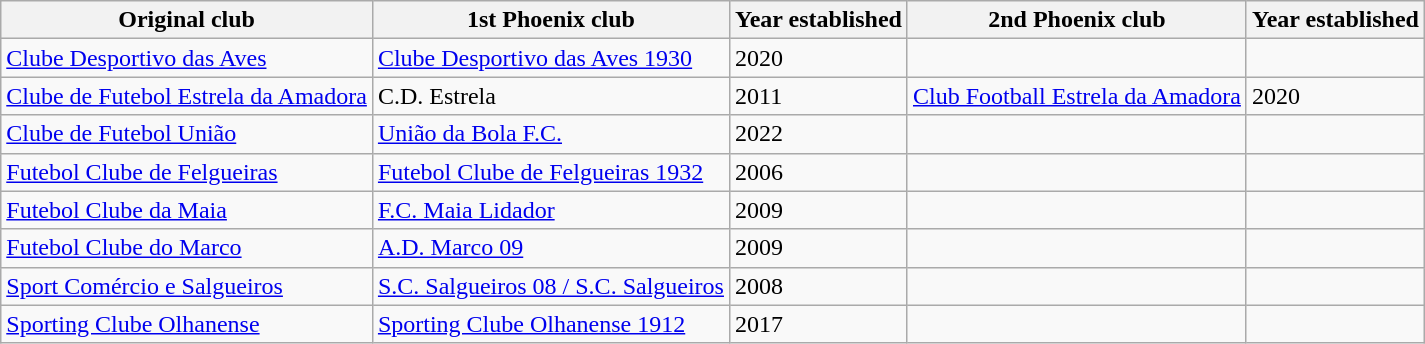<table class="wikitable">
<tr>
<th>Original club</th>
<th>1st Phoenix club</th>
<th>Year established</th>
<th>2nd Phoenix club</th>
<th>Year established</th>
</tr>
<tr>
<td><a href='#'>Clube Desportivo das Aves</a></td>
<td><a href='#'>Clube Desportivo das Aves 1930</a></td>
<td>2020</td>
<td></td>
<td></td>
</tr>
<tr>
<td><a href='#'>Clube de Futebol Estrela da Amadora</a></td>
<td>C.D. Estrela</td>
<td>2011</td>
<td><a href='#'>Club Football Estrela da Amadora</a></td>
<td>2020</td>
</tr>
<tr>
<td><a href='#'>Clube de Futebol União</a></td>
<td><a href='#'>União da Bola F.C.</a></td>
<td>2022</td>
<td></td>
<td></td>
</tr>
<tr>
<td><a href='#'>Futebol Clube de Felgueiras</a></td>
<td><a href='#'>Futebol Clube de Felgueiras 1932</a></td>
<td>2006</td>
<td></td>
<td></td>
</tr>
<tr>
<td><a href='#'>Futebol Clube da Maia</a></td>
<td><a href='#'>F.C. Maia Lidador</a></td>
<td>2009</td>
<td></td>
<td></td>
</tr>
<tr>
<td><a href='#'>Futebol Clube do Marco</a></td>
<td><a href='#'>A.D. Marco 09</a></td>
<td>2009</td>
<td></td>
<td></td>
</tr>
<tr>
<td><a href='#'>Sport Comércio e Salgueiros</a></td>
<td><a href='#'>S.C. Salgueiros 08 / S.C. Salgueiros</a></td>
<td>2008</td>
<td></td>
<td></td>
</tr>
<tr>
<td><a href='#'>Sporting Clube Olhanense</a></td>
<td><a href='#'>Sporting Clube Olhanense 1912</a></td>
<td>2017</td>
<td></td>
<td></td>
</tr>
</table>
